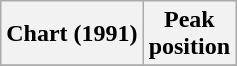<table class="wikitable plainrowheaders" style="text-align:center">
<tr>
<th scope="col">Chart (1991)</th>
<th scope="col">Peak<br>position</th>
</tr>
<tr>
</tr>
</table>
